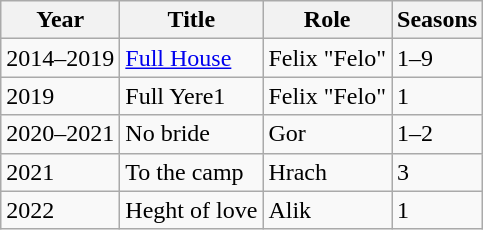<table class="wikitable sortable plainrowheaders">
<tr>
<th>Year</th>
<th>Title</th>
<th>Role</th>
<th class="unsortable">Seasons</th>
</tr>
<tr>
<td>2014–2019</td>
<td><a href='#'>Full House</a></td>
<td>Felix "Felo"</td>
<td>1–9</td>
</tr>
<tr>
<td>2019</td>
<td>Full Yere1</td>
<td>Felix "Felo"</td>
<td>1</td>
</tr>
<tr>
<td>2020–2021</td>
<td>No bride</td>
<td>Gor</td>
<td>1–2</td>
</tr>
<tr>
<td>2021</td>
<td>To the camp</td>
<td>Hrach</td>
<td>3</td>
</tr>
<tr>
<td>2022</td>
<td>Heght of love</td>
<td>Alik</td>
<td>1</td>
</tr>
</table>
